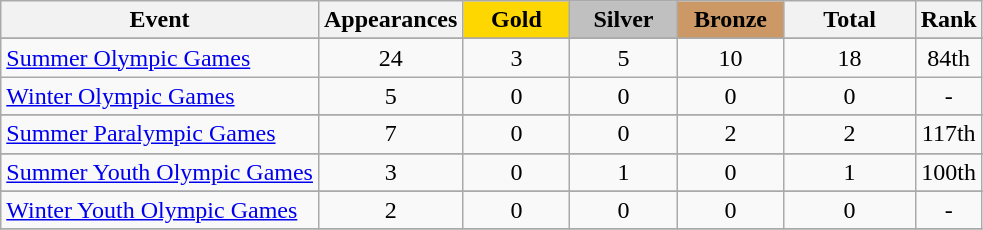<table class="wikitable sortable" style="margin-top:0em; text-align:center; font-size:100%">
<tr>
<th>Event</th>
<th>Appearances</th>
<th style="background:gold; width:4em;">Gold</th>
<th style="background:silver; width:4em;">Silver</th>
<th style="background:#cc9966; width:4em;">Bronze</th>
<th style="width:5em;">Total</th>
<th>Rank</th>
</tr>
<tr>
</tr>
<tr>
<td align=left><a href='#'>Summer Olympic Games</a></td>
<td>24</td>
<td>3</td>
<td>5</td>
<td>10</td>
<td>18</td>
<td>84th</td>
</tr>
<tr>
<td align=left><a href='#'>Winter Olympic Games</a></td>
<td>5</td>
<td>0</td>
<td>0</td>
<td>0</td>
<td>0</td>
<td>-</td>
</tr>
<tr>
</tr>
<tr>
</tr>
<tr>
<td align=left><a href='#'>Summer Paralympic Games</a></td>
<td>7</td>
<td>0</td>
<td>0</td>
<td>2</td>
<td>2</td>
<td>117th</td>
</tr>
<tr>
</tr>
<tr>
<td align=left><a href='#'>Summer Youth Olympic Games</a></td>
<td>3</td>
<td>0</td>
<td>1</td>
<td>0</td>
<td>1</td>
<td>100th</td>
</tr>
<tr>
</tr>
<tr>
<td align=left><a href='#'>Winter Youth Olympic Games</a></td>
<td>2</td>
<td>0</td>
<td>0</td>
<td>0</td>
<td>0</td>
<td>-</td>
</tr>
<tr>
</tr>
</table>
